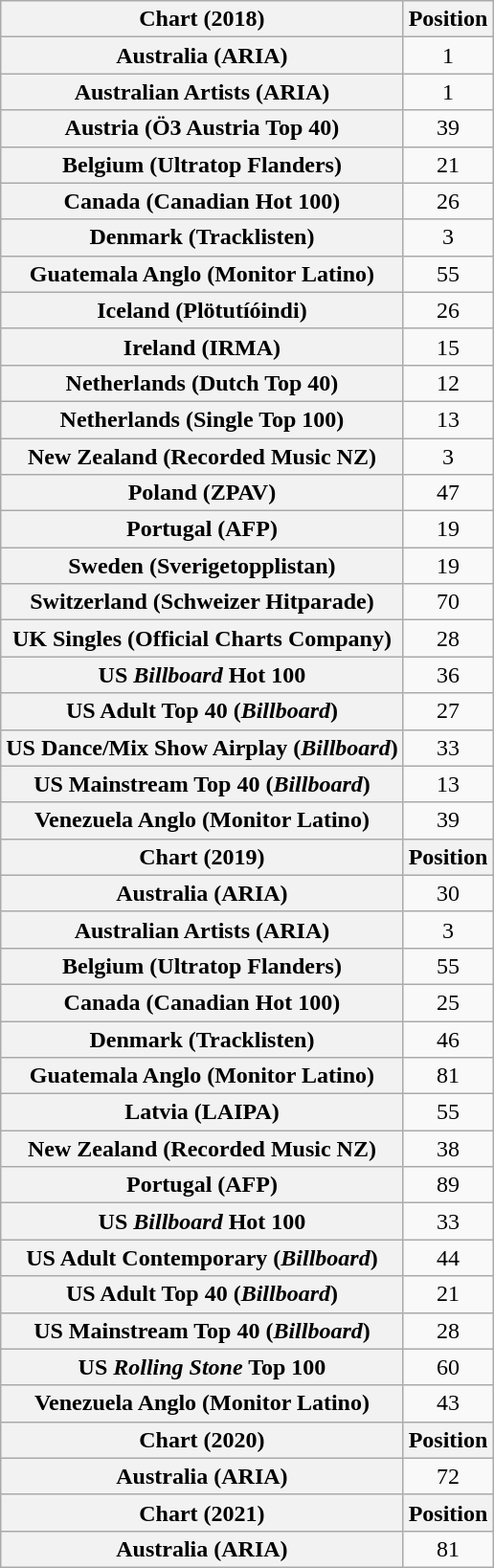<table class="wikitable sortable plainrowheaders" style="text-align:center">
<tr>
<th scope="col">Chart (2018)</th>
<th scope="col">Position</th>
</tr>
<tr>
<th scope="row">Australia (ARIA)</th>
<td>1</td>
</tr>
<tr>
<th scope="row">Australian Artists (ARIA)</th>
<td>1</td>
</tr>
<tr>
<th scope="row">Austria (Ö3 Austria Top 40)</th>
<td>39</td>
</tr>
<tr>
<th scope="row">Belgium (Ultratop Flanders)</th>
<td>21</td>
</tr>
<tr>
<th scope="row">Canada (Canadian Hot 100)</th>
<td>26</td>
</tr>
<tr>
<th scope="row">Denmark (Tracklisten)</th>
<td>3</td>
</tr>
<tr>
<th scope="row">Guatemala Anglo (Monitor Latino)</th>
<td>55</td>
</tr>
<tr>
<th scope="row">Iceland (Plötutíóindi)</th>
<td>26</td>
</tr>
<tr>
<th scope="row">Ireland (IRMA)</th>
<td>15</td>
</tr>
<tr>
<th scope="row">Netherlands (Dutch Top 40)</th>
<td>12</td>
</tr>
<tr>
<th scope="row">Netherlands (Single Top 100)</th>
<td>13</td>
</tr>
<tr>
<th scope="row">New Zealand (Recorded Music NZ)</th>
<td>3</td>
</tr>
<tr>
<th scope="row">Poland (ZPAV)</th>
<td>47</td>
</tr>
<tr>
<th scope="row">Portugal (AFP)</th>
<td>19</td>
</tr>
<tr>
<th scope="row">Sweden (Sverigetopplistan)</th>
<td>19</td>
</tr>
<tr>
<th scope="row">Switzerland (Schweizer Hitparade)</th>
<td>70</td>
</tr>
<tr>
<th scope="row">UK Singles (Official Charts Company)</th>
<td>28</td>
</tr>
<tr>
<th scope="row">US <em>Billboard</em> Hot 100</th>
<td>36</td>
</tr>
<tr>
<th scope="row">US Adult Top 40 (<em>Billboard</em>)</th>
<td>27</td>
</tr>
<tr>
<th scope="row">US Dance/Mix Show Airplay (<em>Billboard</em>)</th>
<td>33</td>
</tr>
<tr>
<th scope="row">US Mainstream Top 40 (<em>Billboard</em>)</th>
<td>13</td>
</tr>
<tr>
<th scope="row">Venezuela Anglo (Monitor Latino)</th>
<td>39</td>
</tr>
<tr>
<th scope="col">Chart (2019)</th>
<th scope="col">Position</th>
</tr>
<tr>
<th scope="row">Australia (ARIA)</th>
<td>30</td>
</tr>
<tr>
<th scope="row">Australian Artists (ARIA)</th>
<td>3</td>
</tr>
<tr>
<th scope="row">Belgium (Ultratop Flanders)</th>
<td>55</td>
</tr>
<tr>
<th scope="row">Canada (Canadian Hot 100)</th>
<td>25</td>
</tr>
<tr>
<th scope="row">Denmark (Tracklisten)</th>
<td>46</td>
</tr>
<tr>
<th scope="row">Guatemala Anglo (Monitor Latino)</th>
<td>81</td>
</tr>
<tr>
<th scope="row">Latvia (LAIPA)</th>
<td>55</td>
</tr>
<tr>
<th scope="row">New Zealand (Recorded Music NZ)</th>
<td>38</td>
</tr>
<tr>
<th scope="row">Portugal (AFP)</th>
<td>89</td>
</tr>
<tr>
<th scope="row">US <em>Billboard</em> Hot 100</th>
<td>33</td>
</tr>
<tr>
<th scope="row">US Adult Contemporary (<em>Billboard</em>)</th>
<td>44</td>
</tr>
<tr>
<th scope="row">US Adult Top 40 (<em>Billboard</em>)</th>
<td>21</td>
</tr>
<tr>
<th scope="row">US Mainstream Top 40 (<em>Billboard</em>)</th>
<td>28</td>
</tr>
<tr>
<th scope="row">US <em>Rolling Stone</em> Top 100</th>
<td>60</td>
</tr>
<tr>
<th scope="row">Venezuela Anglo (Monitor Latino)</th>
<td>43</td>
</tr>
<tr>
<th scope="col">Chart (2020)</th>
<th scope="col">Position</th>
</tr>
<tr>
<th scope="row">Australia (ARIA)</th>
<td>72</td>
</tr>
<tr>
<th scope="col">Chart (2021)</th>
<th scope="col">Position</th>
</tr>
<tr>
<th scope="row">Australia (ARIA)</th>
<td>81</td>
</tr>
</table>
